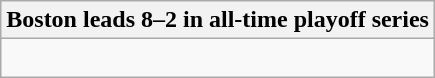<table class="wikitable collapsible collapsed">
<tr>
<th>Boston leads 8–2 in all-time playoff series</th>
</tr>
<tr>
<td><br>








</td>
</tr>
</table>
